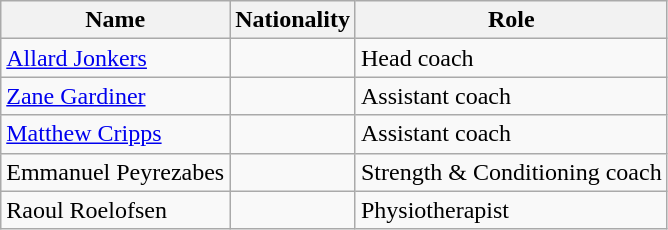<table class="wikitable">
<tr>
<th>Name</th>
<th>Nationality</th>
<th>Role</th>
</tr>
<tr>
<td><a href='#'>Allard Jonkers</a></td>
<td></td>
<td>Head coach</td>
</tr>
<tr>
<td><a href='#'>Zane Gardiner</a></td>
<td></td>
<td>Assistant coach</td>
</tr>
<tr>
<td><a href='#'>Matthew Cripps</a></td>
<td></td>
<td>Assistant coach</td>
</tr>
<tr>
<td>Emmanuel Peyrezabes</td>
<td></td>
<td>Strength & Conditioning coach</td>
</tr>
<tr>
<td>Raoul Roelofsen</td>
<td></td>
<td>Physiotherapist</td>
</tr>
</table>
